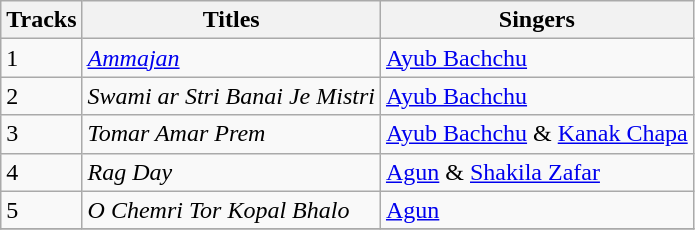<table class="wikitable">
<tr>
<th>Tracks</th>
<th>Titles</th>
<th>Singers</th>
</tr>
<tr>
<td>1</td>
<td><em><a href='#'>Ammajan</a></em></td>
<td><a href='#'>Ayub Bachchu</a></td>
</tr>
<tr>
<td>2</td>
<td><em>Swami ar Stri Banai Je Mistri</em></td>
<td><a href='#'>Ayub Bachchu</a></td>
</tr>
<tr>
<td>3</td>
<td><em>Tomar Amar Prem</em></td>
<td><a href='#'>Ayub Bachchu</a> & <a href='#'>Kanak Chapa</a></td>
</tr>
<tr>
<td>4</td>
<td><em>Rag Day</em></td>
<td><a href='#'>Agun</a> & <a href='#'>Shakila Zafar</a></td>
</tr>
<tr>
<td>5</td>
<td><em>O Chemri Tor Kopal Bhalo</em></td>
<td><a href='#'>Agun</a></td>
</tr>
<tr>
</tr>
</table>
